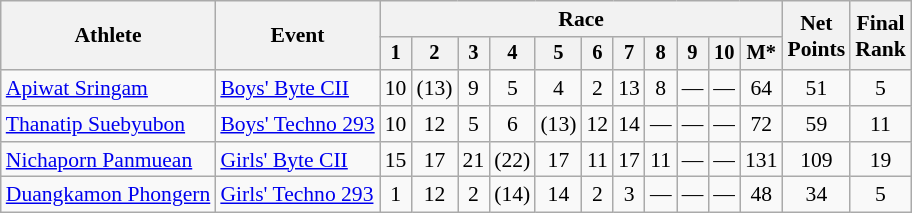<table class="wikitable" style="font-size:90%">
<tr>
<th rowspan="2">Athlete</th>
<th rowspan="2">Event</th>
<th colspan=11>Race</th>
<th rowspan=2>Net<br>Points</th>
<th rowspan=2>Final <br>Rank</th>
</tr>
<tr style="font-size:95%">
<th>1</th>
<th>2</th>
<th>3</th>
<th>4</th>
<th>5</th>
<th>6</th>
<th>7</th>
<th>8</th>
<th>9</th>
<th>10</th>
<th>M*</th>
</tr>
<tr align=center>
<td align=left><a href='#'>Apiwat Sringam</a></td>
<td align=left><a href='#'>Boys' Byte CII</a></td>
<td>10</td>
<td>(13)</td>
<td>9</td>
<td>5</td>
<td>4</td>
<td>2</td>
<td>13</td>
<td>8</td>
<td>—</td>
<td>—</td>
<td>64</td>
<td>51</td>
<td>5</td>
</tr>
<tr align=center>
<td align=left><a href='#'>Thanatip Suebyubon</a></td>
<td align=left><a href='#'>Boys' Techno 293</a></td>
<td>10</td>
<td>12</td>
<td>5</td>
<td>6</td>
<td>(13)</td>
<td>12</td>
<td>14</td>
<td>—</td>
<td>—</td>
<td>—</td>
<td>72</td>
<td>59</td>
<td>11</td>
</tr>
<tr align=center>
<td align=left><a href='#'>Nichaporn Panmuean</a></td>
<td align=left><a href='#'>Girls' Byte CII</a></td>
<td>15</td>
<td>17</td>
<td>21</td>
<td>(22)</td>
<td>17</td>
<td>11</td>
<td>17</td>
<td>11</td>
<td>—</td>
<td>—</td>
<td>131</td>
<td>109</td>
<td>19</td>
</tr>
<tr align=center>
<td align=left><a href='#'>Duangkamon Phongern</a></td>
<td align=left><a href='#'>Girls' Techno 293</a></td>
<td>1</td>
<td>12</td>
<td>2</td>
<td>(14)</td>
<td>14</td>
<td>2</td>
<td>3</td>
<td>—</td>
<td>—</td>
<td>—</td>
<td>48</td>
<td>34</td>
<td>5</td>
</tr>
</table>
